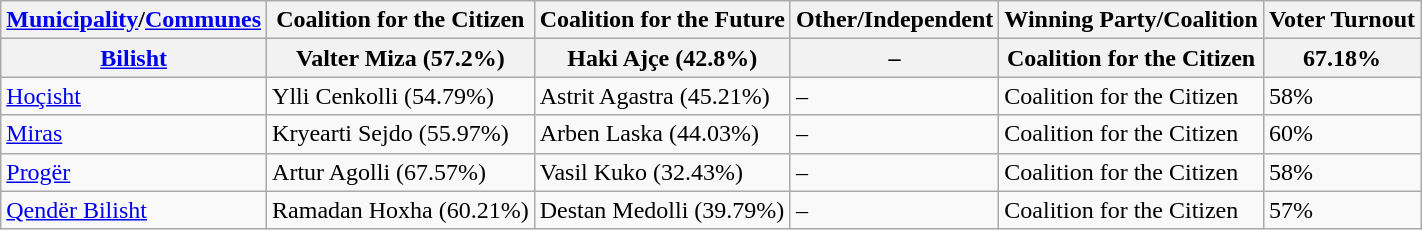<table class="wikitable">
<tr>
<th><a href='#'>Municipality</a>/<a href='#'>Communes</a></th>
<th>Coalition for the Citizen</th>
<th>Coalition for the Future</th>
<th>Other/Independent</th>
<th>Winning Party/Coalition</th>
<th>Voter Turnout</th>
</tr>
<tr>
<th><a href='#'>Bilisht</a></th>
<th>Valter Miza (57.2%)</th>
<th>Haki Ajçe (42.8%)</th>
<th>–</th>
<th>Coalition for the Citizen</th>
<th>67.18%</th>
</tr>
<tr>
<td><a href='#'>Hoçisht</a></td>
<td>Ylli Cenkolli (54.79%)</td>
<td>Astrit Agastra (45.21%)</td>
<td>–</td>
<td>Coalition for the Citizen</td>
<td>58%</td>
</tr>
<tr>
<td><a href='#'>Miras</a></td>
<td>Kryearti Sejdo (55.97%)</td>
<td>Arben Laska (44.03%)</td>
<td>–</td>
<td>Coalition for the Citizen</td>
<td>60%</td>
</tr>
<tr>
<td><a href='#'>Progër</a></td>
<td>Artur Agolli (67.57%)</td>
<td>Vasil Kuko (32.43%)</td>
<td>–</td>
<td>Coalition for the Citizen</td>
<td>58%</td>
</tr>
<tr>
<td><a href='#'>Qendër Bilisht</a></td>
<td>Ramadan Hoxha (60.21%)</td>
<td>Destan Medolli (39.79%)</td>
<td>–</td>
<td>Coalition for the Citizen</td>
<td>57%</td>
</tr>
</table>
